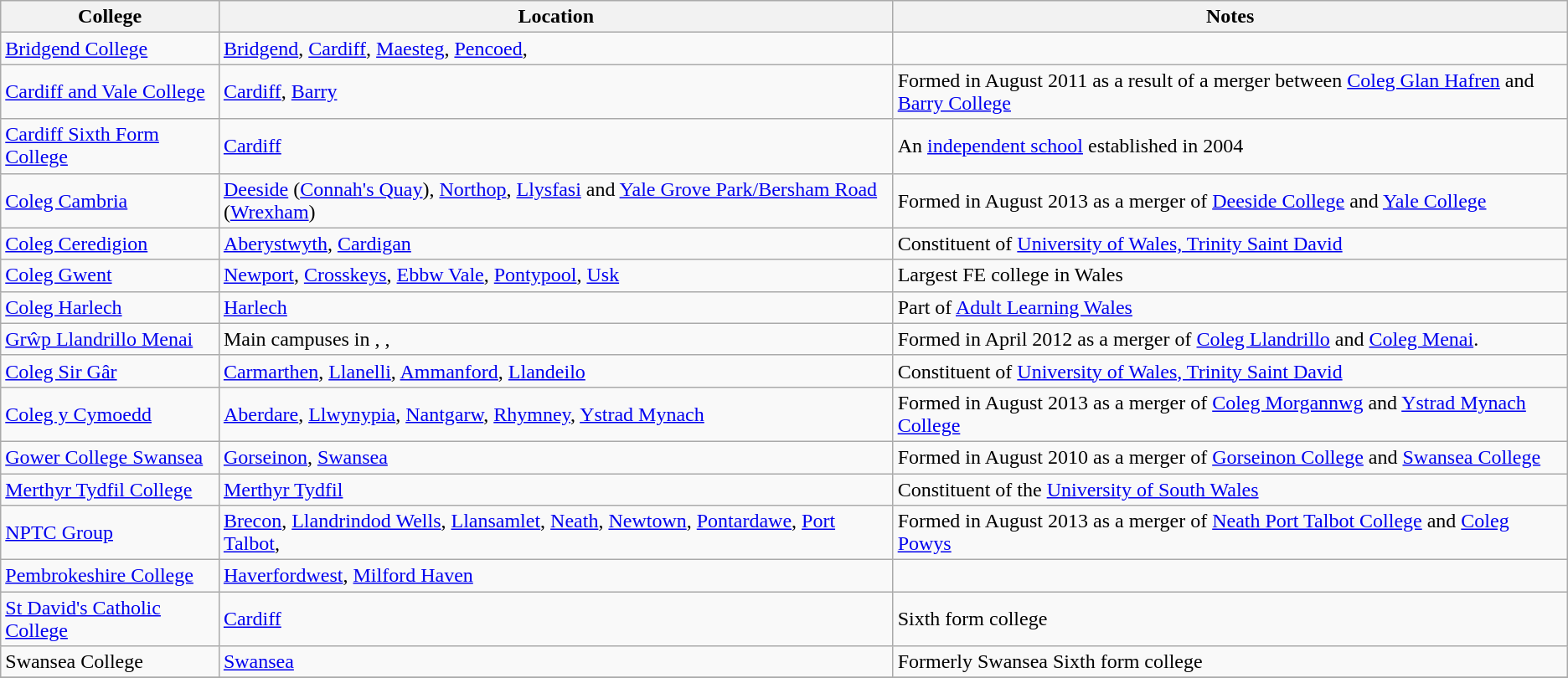<table class="wikitable">
<tr>
<th>College</th>
<th>Location</th>
<th>Notes</th>
</tr>
<tr>
<td><a href='#'>Bridgend College</a></td>
<td><a href='#'>Bridgend</a>, <a href='#'>Cardiff</a>, <a href='#'>Maesteg</a>, <a href='#'>Pencoed</a>,</td>
<td></td>
</tr>
<tr>
<td><a href='#'>Cardiff and Vale College</a></td>
<td><a href='#'>Cardiff</a>, <a href='#'>Barry</a></td>
<td>Formed in August 2011 as a result of a merger between <a href='#'>Coleg Glan Hafren</a> and <a href='#'>Barry College</a></td>
</tr>
<tr>
<td><a href='#'>Cardiff Sixth Form College</a></td>
<td><a href='#'>Cardiff</a></td>
<td>An <a href='#'>independent school</a> established in 2004</td>
</tr>
<tr>
<td><a href='#'>Coleg Cambria</a></td>
<td><a href='#'>Deeside</a> (<a href='#'>Connah's Quay</a>), <a href='#'>Northop</a>, <a href='#'>Llysfasi</a> and <a href='#'>Yale Grove Park/Bersham Road</a> (<a href='#'>Wrexham</a>)</td>
<td>Formed in August 2013 as a merger of <a href='#'>Deeside College</a> and <a href='#'>Yale College</a></td>
</tr>
<tr>
<td><a href='#'>Coleg Ceredigion</a></td>
<td><a href='#'>Aberystwyth</a>, <a href='#'>Cardigan</a></td>
<td>Constituent of <a href='#'>University of Wales, Trinity Saint David</a></td>
</tr>
<tr>
<td><a href='#'>Coleg Gwent</a></td>
<td><a href='#'>Newport</a>, <a href='#'>Crosskeys</a>, <a href='#'>Ebbw Vale</a>, <a href='#'>Pontypool</a>, <a href='#'>Usk</a></td>
<td>Largest FE college in Wales</td>
</tr>
<tr>
<td><a href='#'>Coleg Harlech</a></td>
<td><a href='#'>Harlech</a></td>
<td>Part of <a href='#'>Adult Learning Wales</a></td>
</tr>
<tr>
<td><a href='#'>Grŵp Llandrillo Menai</a></td>
<td>Main campuses in , , </td>
<td>Formed in April 2012 as a merger of <a href='#'>Coleg Llandrillo</a> and <a href='#'>Coleg Menai</a>.</td>
</tr>
<tr>
<td><a href='#'>Coleg Sir Gâr</a></td>
<td><a href='#'>Carmarthen</a>, <a href='#'>Llanelli</a>, <a href='#'>Ammanford</a>, <a href='#'>Llandeilo</a></td>
<td>Constituent of <a href='#'>University of Wales, Trinity Saint David</a></td>
</tr>
<tr>
<td><a href='#'>Coleg y Cymoedd</a></td>
<td><a href='#'>Aberdare</a>, <a href='#'>Llwynypia</a>, <a href='#'>Nantgarw</a>, <a href='#'>Rhymney</a>, <a href='#'>Ystrad Mynach</a></td>
<td>Formed in August 2013 as a merger of <a href='#'>Coleg Morgannwg</a> and <a href='#'>Ystrad Mynach College</a></td>
</tr>
<tr>
<td><a href='#'>Gower College Swansea</a></td>
<td><a href='#'>Gorseinon</a>, <a href='#'>Swansea</a></td>
<td>Formed in August 2010 as a merger of <a href='#'>Gorseinon College</a> and <a href='#'>Swansea College</a></td>
</tr>
<tr>
<td><a href='#'>Merthyr Tydfil College</a></td>
<td><a href='#'>Merthyr Tydfil</a></td>
<td>Constituent of the <a href='#'>University of South Wales</a></td>
</tr>
<tr>
<td><a href='#'>NPTC Group</a></td>
<td><a href='#'>Brecon</a>, <a href='#'>Llandrindod Wells</a>, <a href='#'>Llansamlet</a>, <a href='#'>Neath</a>, <a href='#'>Newtown</a>, <a href='#'>Pontardawe</a>, <a href='#'>Port Talbot</a>,</td>
<td>Formed in August 2013 as a merger of <a href='#'>Neath Port Talbot College</a> and <a href='#'>Coleg Powys</a></td>
</tr>
<tr>
<td><a href='#'>Pembrokeshire College</a></td>
<td><a href='#'>Haverfordwest</a>, <a href='#'>Milford Haven</a></td>
<td></td>
</tr>
<tr>
<td><a href='#'>St David's Catholic College</a></td>
<td><a href='#'>Cardiff</a></td>
<td>Sixth form college</td>
</tr>
<tr>
<td>Swansea College</td>
<td><a href='#'>Swansea</a></td>
<td>Formerly Swansea Sixth form college </td>
</tr>
<tr>
</tr>
</table>
